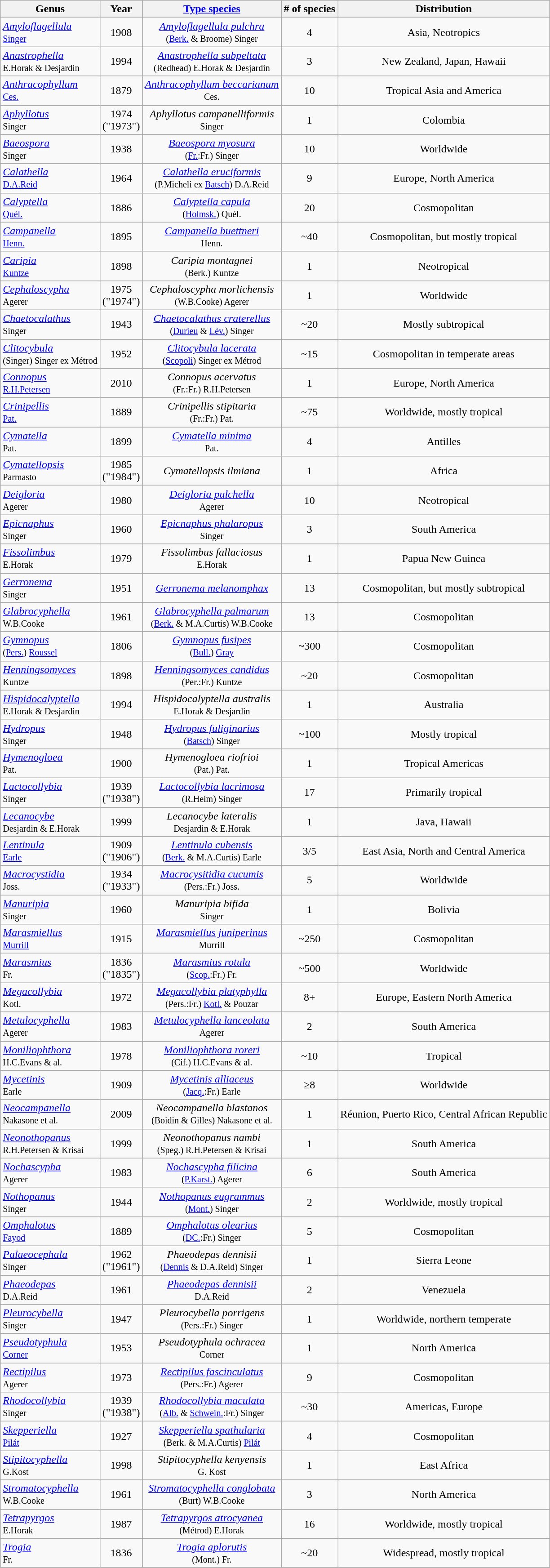<table class="wikitable sortable" style="text-align:center" border="1">
<tr>
<th>Genus</th>
<th>Year</th>
<th class="unsortable"><a href='#'>Type species</a></th>
<th># of species</th>
<th class="unsortable">Distribution</th>
</tr>
<tr>
<td align=left><em><a href='#'>Amyloflagellula</a></em><br><small><a href='#'>Singer</a></small></td>
<td>1908</td>
<td><em><a href='#'>Amyloflagellula pulchra</a></em><br><small>(<a href='#'>Berk.</a> & Broome) Singer</small></td>
<td>4</td>
<td>Asia, Neotropics</td>
</tr>
<tr>
<td align=left><em><a href='#'>Anastrophella</a></em><br><small>E.Horak & Desjardin</small></td>
<td>1994</td>
<td><em><a href='#'>Anastrophella subpeltata</a></em><br><small>(Redhead) E.Horak & Desjardin</small></td>
<td>3</td>
<td>New Zealand, Japan, Hawaii</td>
</tr>
<tr>
<td align=left><em><a href='#'>Anthracophyllum</a></em><br><small><a href='#'>Ces.</a></small></td>
<td>1879</td>
<td><em><a href='#'>Anthracophyllum beccarianum</a></em><br><small>Ces.</small></td>
<td>10</td>
<td>Tropical Asia and America</td>
</tr>
<tr>
<td align=left><em><a href='#'>Aphyllotus</a></em><br><small>Singer</small></td>
<td>1974<br>("1973")</td>
<td><em>Aphyllotus campanelliformis</em><br><small>Singer</small></td>
<td>1</td>
<td>Colombia</td>
</tr>
<tr>
<td align=left><em><a href='#'>Baeospora</a></em><br><small>Singer</small></td>
<td>1938</td>
<td><em><a href='#'>Baeospora myosura</a></em><br><small>(<a href='#'>Fr.</a>:Fr.) Singer</small></td>
<td>10</td>
<td>Worldwide</td>
</tr>
<tr>
<td align=left><em><a href='#'>Calathella</a></em><br><small><a href='#'>D.A.Reid</a></small></td>
<td>1964</td>
<td><em><a href='#'>Calathella eruciformis</a></em><br><small> (P.Micheli ex <a href='#'>Batsch</a>) D.A.Reid</small></td>
<td>9</td>
<td>Europe, North America</td>
</tr>
<tr>
<td align=left><em><a href='#'>Calyptella</a></em><br><small><a href='#'>Quél.</a></small></td>
<td>1886</td>
<td><em><a href='#'>Calyptella capula</a></em><br><small>(<a href='#'>Holmsk.</a>) Quél.</small></td>
<td>20</td>
<td>Cosmopolitan</td>
</tr>
<tr>
<td align=left><em><a href='#'>Campanella</a></em><br><small><a href='#'>Henn.</a></small></td>
<td>1895</td>
<td><em><a href='#'>Campanella buettneri</a></em><br><small>Henn.</small></td>
<td>~40</td>
<td>Cosmopolitan, but mostly tropical</td>
</tr>
<tr>
<td align=left><em><a href='#'>Caripia</a></em><br><small><a href='#'>Kuntze</a></small></td>
<td>1898</td>
<td><em>Caripia montagnei</em><br><small>(Berk.) Kuntze</small></td>
<td>1</td>
<td>Neotropical</td>
</tr>
<tr>
<td align=left><em><a href='#'>Cephaloscypha</a></em><br><small>Agerer</small></td>
<td>1975<br>("1974")</td>
<td><em>Cephaloscypha morlichensis</em><br><small>(W.B.Cooke) Agerer</small></td>
<td>1</td>
<td>Worldwide</td>
</tr>
<tr>
<td align=left><em><a href='#'>Chaetocalathus</a></em><br><small>Singer</small></td>
<td>1943</td>
<td><em><a href='#'>Chaetocalathus craterellus</a></em><br><small>(<a href='#'>Durieu</a> & <a href='#'>Lév.</a>) Singer</small></td>
<td>~20</td>
<td>Mostly subtropical</td>
</tr>
<tr>
<td align=left><em><a href='#'>Clitocybula</a></em><br><small>(Singer) Singer ex Métrod</small></td>
<td>1952</td>
<td><em><a href='#'>Clitocybula lacerata</a></em><br><small>(<a href='#'>Scopoli</a>) Singer ex Métrod</small></td>
<td>~15</td>
<td>Cosmopolitan in temperate areas</td>
</tr>
<tr>
<td align=left><em><a href='#'>Connopus</a></em><br><small><a href='#'>R.H.Petersen</a></small></td>
<td>2010</td>
<td><em>Connopus acervatus</em><br><small>(Fr.:Fr.) R.H.Petersen</small></td>
<td>1</td>
<td>Europe, North America</td>
</tr>
<tr>
<td align=left><em><a href='#'>Crinipellis</a></em><br><small><a href='#'>Pat.</a></small></td>
<td>1889</td>
<td><em>Crinipellis stipitaria</em><br><small>(Fr.:Fr.) Pat.</small></td>
<td>~75</td>
<td>Worldwide, mostly tropical</td>
</tr>
<tr>
<td align=left><em><a href='#'>Cymatella</a></em><br><small>Pat.</small></td>
<td>1899</td>
<td><em><a href='#'>Cymatella minima</a></em><br><small>Pat.</small></td>
<td>4</td>
<td>Antilles</td>
</tr>
<tr>
<td align=left><em><a href='#'>Cymatellopsis</a></em><br><small>Parmasto</small></td>
<td>1985<br>("1984")</td>
<td><em>Cymatellopsis ilmiana</em><br><small></small></td>
<td>1</td>
<td>Africa</td>
</tr>
<tr>
<td align=left><em><a href='#'>Deigloria</a></em><br><small>Agerer</small></td>
<td>1980</td>
<td><em><a href='#'>Deigloria pulchella</a></em><br><small>Agerer</small></td>
<td>10</td>
<td>Neotropical</td>
</tr>
<tr>
<td align=left><em><a href='#'>Epicnaphus</a></em><br><small>Singer</small></td>
<td>1960</td>
<td><em><a href='#'>Epicnaphus phalaropus</a></em><br><small>Singer</small></td>
<td>3</td>
<td>South America</td>
</tr>
<tr>
<td align=left><em><a href='#'>Fissolimbus</a></em><br><small>E.Horak</small></td>
<td>1979</td>
<td><em>Fissolimbus fallaciosus</em><br><small>E.Horak</small></td>
<td>1</td>
<td>Papua New Guinea</td>
</tr>
<tr>
<td align=left><em><a href='#'>Gerronema</a></em><br><small>Singer</small></td>
<td>1951</td>
<td><em><a href='#'>Gerronema melanomphax</a></em><br><small></small></td>
<td>13</td>
<td>Cosmopolitan, but mostly subtropical</td>
</tr>
<tr>
<td align=left><em><a href='#'>Glabrocyphella</a></em><br><small>W.B.Cooke</small></td>
<td>1961</td>
<td><em><a href='#'>Glabrocyphella palmarum</a></em><br><small>(<a href='#'>Berk.</a> & M.A.Curtis) W.B.Cooke</small></td>
<td>13</td>
<td>Cosmopolitan</td>
</tr>
<tr>
<td align=left><em><a href='#'>Gymnopus</a></em><br><small>(<a href='#'>Pers.</a>) <a href='#'>Roussel</a></small></td>
<td>1806</td>
<td><em><a href='#'>Gymnopus fusipes</a></em><br><small>(<a href='#'>Bull.</a>) <a href='#'>Gray</a></small></td>
<td>~300</td>
<td>Cosmopolitan</td>
</tr>
<tr>
<td align=left><em><a href='#'>Henningsomyces</a></em><br><small>Kuntze</small></td>
<td>1898</td>
<td><em><a href='#'>Henningsomyces candidus</a></em><br><small>(Per.:Fr.) Kuntze</small></td>
<td>~20</td>
<td>Cosmopolitan</td>
</tr>
<tr>
<td align=left><em><a href='#'>Hispidocalyptella</a></em><br><small>E.Horak & Desjardin</small></td>
<td>1994</td>
<td><em>Hispidocalyptella australis</em><br><small>E.Horak & Desjardin</small></td>
<td>1</td>
<td>Australia</td>
</tr>
<tr>
<td align=left><em><a href='#'>Hydropus</a></em><br><small>Singer</small></td>
<td>1948</td>
<td><em><a href='#'>Hydropus fuliginarius</a></em><br><small>(<a href='#'>Batsch</a>) Singer</small></td>
<td>~100</td>
<td>Mostly tropical</td>
</tr>
<tr>
<td align=left><em><a href='#'>Hymenogloea</a></em><br><small>Pat.</small></td>
<td>1900</td>
<td><em>Hymenogloea riofrioi</em><br><small>(Pat.) Pat.</small></td>
<td>1</td>
<td>Tropical Americas</td>
</tr>
<tr>
<td align=left><em><a href='#'>Lactocollybia</a></em><br><small>Singer</small></td>
<td>1939<br>("1938")</td>
<td><em><a href='#'>Lactocollybia lacrimosa</a></em><br><small>(R.Heim) Singer</small></td>
<td>17</td>
<td>Primarily tropical</td>
</tr>
<tr>
<td align=left><em><a href='#'>Lecanocybe</a></em><br><small>Desjardin & E.Horak</small></td>
<td>1999</td>
<td><em>Lecanocybe lateralis</em><br><small>Desjardin & E.Horak</small></td>
<td>1</td>
<td>Java, Hawaii</td>
</tr>
<tr>
<td align=left><em><a href='#'>Lentinula</a></em><br><small><a href='#'>Earle</a></small></td>
<td>1909<br>("1906")</td>
<td><em><a href='#'>Lentinula cubensis</a></em><br><small>(<a href='#'>Berk.</a> & M.A.Curtis) Earle</small></td>
<td>3/5</td>
<td>East Asia, North and Central America</td>
</tr>
<tr>
<td align=left><em><a href='#'>Macrocystidia</a></em><br><small>Joss.</small></td>
<td>1934<br>("1933")</td>
<td><em><a href='#'>Macrocysitidia cucumis</a></em><br><small>(Pers.:Fr.) Joss.</small></td>
<td>5</td>
<td>Worldwide</td>
</tr>
<tr>
<td align=left><em><a href='#'>Manuripia</a></em><br><small>Singer</small></td>
<td>1960</td>
<td><em>Manuripia bifida</em><br><small>Singer</small></td>
<td>1</td>
<td>Bolivia</td>
</tr>
<tr>
<td align=left><em><a href='#'>Marasmiellus</a></em><br><small><a href='#'>Murrill</a></small></td>
<td>1915</td>
<td><em><a href='#'>Marasmiellus juniperinus</a></em><br><small>Murrill</small></td>
<td>~250</td>
<td>Cosmopolitan</td>
</tr>
<tr>
<td align=left><em><a href='#'>Marasmius</a></em><br><small>Fr.</small></td>
<td>1836<br>("1835")</td>
<td><em><a href='#'>Marasmius rotula</a></em><br><small>(<a href='#'>Scop.</a>:Fr.) Fr.</small></td>
<td>~500</td>
<td>Worldwide</td>
</tr>
<tr>
<td align=left><em><a href='#'>Megacollybia</a></em><br><small>Kotl.</small></td>
<td>1972</td>
<td><em><a href='#'>Megacollybia platyphylla</a></em><br><small>(Pers.:Fr.) <a href='#'>Kotl.</a> & Pouzar</small></td>
<td>8+</td>
<td>Europe, Eastern North America</td>
</tr>
<tr>
<td align=left><em><a href='#'>Metulocyphella</a></em><br><small>Agerer</small></td>
<td>1983</td>
<td><em><a href='#'>Metulocyphella lanceolata</a></em><br><small>Agerer</small></td>
<td>2</td>
<td>South America</td>
</tr>
<tr>
<td align=left><em><a href='#'>Moniliophthora</a></em><br><small>H.C.Evans & al.</small></td>
<td>1978</td>
<td><em><a href='#'>Moniliophthora roreri</a></em><br><small>(Cif.) H.C.Evans & al.</small></td>
<td>~10</td>
<td>Tropical</td>
</tr>
<tr>
<td align=left><em><a href='#'>Mycetinis</a></em><br><small>Earle</small></td>
<td>1909</td>
<td><em><a href='#'>Mycetinis alliaceus</a></em><br><small>(<a href='#'>Jacq.</a>:Fr.) Earle</small></td>
<td>≥8</td>
<td>Worldwide</td>
</tr>
<tr>
<td align=left><em><a href='#'>Neocampanella</a></em><br><small>Nakasone et al.</small></td>
<td>2009</td>
<td><em>Neocampanella blastanos</em><br><small>(Boidin & Gilles) Nakasone et al.</small></td>
<td>1</td>
<td>Réunion, Puerto Rico, Central African Republic</td>
</tr>
<tr>
<td align=left><em><a href='#'>Neonothopanus</a></em><br><small>R.H.Petersen & Krisai</small></td>
<td>1999</td>
<td><em>Neonothopanus nambi</em><br><small>(Speg.) R.H.Petersen & Krisai</small></td>
<td>1</td>
<td>South America</td>
</tr>
<tr>
<td align=left><em><a href='#'>Nochascypha</a></em><br><small>Agerer</small></td>
<td>1983</td>
<td><em><a href='#'>Nochascypha filicina</a></em><br><small>(<a href='#'>P.Karst.</a>) Agerer </small></td>
<td>6</td>
<td>South America</td>
</tr>
<tr>
<td align=left><em><a href='#'>Nothopanus</a></em><br><small>Singer</small></td>
<td>1944</td>
<td><em><a href='#'>Nothopanus eugrammus</a></em><br><small>(<a href='#'>Mont.</a>) Singer</small></td>
<td>2</td>
<td>Worldwide, mostly tropical</td>
</tr>
<tr>
<td align=left><em><a href='#'>Omphalotus</a></em><br><small><a href='#'>Fayod</a></small></td>
<td>1889</td>
<td><em><a href='#'>Omphalotus olearius</a></em><br><small>(<a href='#'>DC.</a>:Fr.) Singer</small></td>
<td>5</td>
<td>Cosmopolitan</td>
</tr>
<tr>
<td align=left><em><a href='#'>Palaeocephala</a></em><br><small>Singer</small></td>
<td>1962<br>("1961")</td>
<td><em>Phaeodepas dennisii</em><br><small>(<a href='#'>Dennis</a> & D.A.Reid) Singer</small></td>
<td>1</td>
<td>Sierra Leone</td>
</tr>
<tr>
<td align=left><em><a href='#'>Phaeodepas</a></em><br><small>D.A.Reid</small></td>
<td>1961</td>
<td><em><a href='#'>Phaeodepas dennisii</a></em><br><small>D.A.Reid</small></td>
<td>2</td>
<td>Venezuela</td>
</tr>
<tr>
<td align=left><em><a href='#'>Pleurocybella</a></em><br><small>Singer</small></td>
<td>1947</td>
<td><em>Pleurocybella porrigens</em><br><small>(Pers.:Fr.) Singer</small></td>
<td>1</td>
<td>Worldwide, northern temperate</td>
</tr>
<tr>
<td align=left><em><a href='#'>Pseudotyphula</a></em><br><small><a href='#'>Corner</a></small></td>
<td>1953</td>
<td><em>Pseudotyphula ochracea</em><br><small>Corner</small></td>
<td>1</td>
<td>North America</td>
</tr>
<tr>
<td align=left><em><a href='#'>Rectipilus</a></em><br><small>Agerer</small></td>
<td>1973</td>
<td><em><a href='#'>Rectipilus fascinculatus</a></em><br><small>(Pers.:Fr.) Agerer</small></td>
<td>9</td>
<td>Cosmopolitan</td>
</tr>
<tr>
<td align=left><em><a href='#'>Rhodocollybia</a></em><br><small>Singer</small></td>
<td>1939<br>("1938")</td>
<td><em><a href='#'>Rhodocollybia maculata</a></em><br><small>(<a href='#'>Alb.</a> & <a href='#'>Schwein.</a>:Fr.) Singer</small></td>
<td>~30</td>
<td>Americas, Europe</td>
</tr>
<tr>
<td align=left><em><a href='#'>Skepperiella</a></em><br><small><a href='#'>Pilát</a></small></td>
<td>1927</td>
<td><em><a href='#'>Skepperiella spathularia</a></em><br><small>(Berk. & M.A.Curtis) <a href='#'>Pilát</a></small></td>
<td>4</td>
<td>Cosmopolitan</td>
</tr>
<tr>
<td align=left><em><a href='#'>Stipitocyphella</a></em><br><small>G.Kost</small></td>
<td>1998</td>
<td><em>Stipitocyphella kenyensis</em><br><small>G. Kost</small></td>
<td>1</td>
<td>East Africa</td>
</tr>
<tr>
<td align=left><em><a href='#'>Stromatocyphella</a></em><br><small>W.B.Cooke</small></td>
<td>1961</td>
<td><em><a href='#'>Stromatocyphella conglobata</a></em><br><small>(Burt) W.B.Cooke</small></td>
<td>3</td>
<td>North America</td>
</tr>
<tr>
<td align=left><em><a href='#'>Tetrapyrgos</a></em><br><small>E.Horak</small></td>
<td>1987</td>
<td><em><a href='#'>Tetrapyrgos atrocyanea</a></em><br><small>(Métrod) E.Horak</small></td>
<td>16</td>
<td>Worldwide, mostly tropical</td>
</tr>
<tr>
<td align=left><em><a href='#'>Trogia</a></em><br><small>Fr.</small></td>
<td>1836</td>
<td><em><a href='#'>Trogia aplorutis</a></em><br><small>(Mont.) Fr.</small></td>
<td>~20</td>
<td>Widespread, mostly tropical</td>
</tr>
</table>
